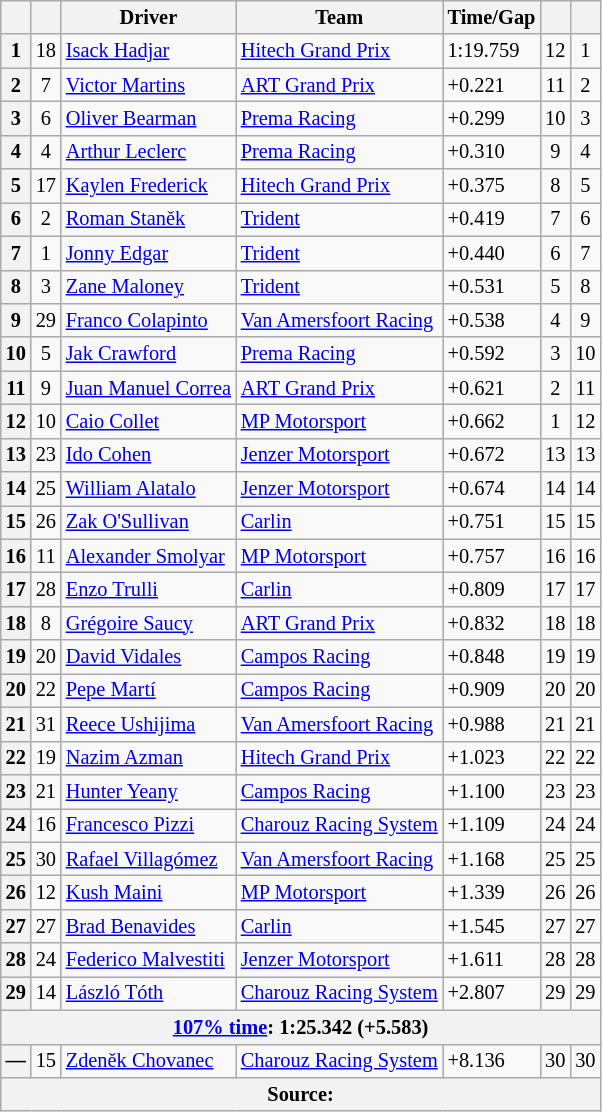<table class="wikitable" style="font-size:85%">
<tr>
<th></th>
<th></th>
<th>Driver</th>
<th>Team</th>
<th>Time/Gap</th>
<th></th>
<th></th>
</tr>
<tr>
<th>1</th>
<td align="center">18</td>
<td> <a href='#'>Isack Hadjar</a></td>
<td><a href='#'>Hitech Grand Prix</a></td>
<td>1:19.759</td>
<td align="center">12</td>
<td align="center">1</td>
</tr>
<tr>
<th>2</th>
<td align="center">7</td>
<td> <a href='#'>Victor Martins</a></td>
<td><a href='#'>ART Grand Prix</a></td>
<td>+0.221</td>
<td align="center">11</td>
<td align="center">2</td>
</tr>
<tr>
<th>3</th>
<td align="center">6</td>
<td> <a href='#'>Oliver Bearman</a></td>
<td><a href='#'>Prema Racing</a></td>
<td>+0.299</td>
<td align="center">10</td>
<td align="center">3</td>
</tr>
<tr>
<th>4</th>
<td align="center">4</td>
<td> <a href='#'>Arthur Leclerc</a></td>
<td><a href='#'>Prema Racing</a></td>
<td>+0.310</td>
<td align="center">9</td>
<td align="center">4</td>
</tr>
<tr>
<th>5</th>
<td align="center">17</td>
<td> <a href='#'>Kaylen Frederick</a></td>
<td><a href='#'>Hitech Grand Prix</a></td>
<td>+0.375</td>
<td align="center">8</td>
<td align="center">5</td>
</tr>
<tr>
<th>6</th>
<td align="center">2</td>
<td> <a href='#'>Roman Staněk</a></td>
<td><a href='#'>Trident</a></td>
<td>+0.419</td>
<td align="center">7</td>
<td align="center">6</td>
</tr>
<tr>
<th>7</th>
<td align="center">1</td>
<td> <a href='#'>Jonny Edgar</a></td>
<td><a href='#'>Trident</a></td>
<td>+0.440</td>
<td align="center">6</td>
<td align="center">7</td>
</tr>
<tr>
<th>8</th>
<td align="center">3</td>
<td> <a href='#'>Zane Maloney</a></td>
<td><a href='#'>Trident</a></td>
<td>+0.531</td>
<td align="center">5</td>
<td align="center">8</td>
</tr>
<tr>
<th>9</th>
<td align="center">29</td>
<td> <a href='#'>Franco Colapinto</a></td>
<td><a href='#'>Van Amersfoort Racing</a></td>
<td>+0.538</td>
<td align="center">4</td>
<td align="center">9</td>
</tr>
<tr>
<th>10</th>
<td align="center">5</td>
<td> <a href='#'>Jak Crawford</a></td>
<td><a href='#'>Prema Racing</a></td>
<td>+0.592</td>
<td align="center">3</td>
<td align="center">10</td>
</tr>
<tr>
<th>11</th>
<td align="center">9</td>
<td> <a href='#'>Juan Manuel Correa</a></td>
<td><a href='#'>ART Grand Prix</a></td>
<td>+0.621</td>
<td align="center">2</td>
<td align="center">11</td>
</tr>
<tr>
<th>12</th>
<td align="center">10</td>
<td> <a href='#'>Caio Collet</a></td>
<td><a href='#'>MP Motorsport</a></td>
<td>+0.662</td>
<td align="center">1</td>
<td align="center">12</td>
</tr>
<tr>
<th>13</th>
<td align="center">23</td>
<td> <a href='#'>Ido Cohen</a></td>
<td><a href='#'>Jenzer Motorsport</a></td>
<td>+0.672</td>
<td align="center">13</td>
<td align="center">13</td>
</tr>
<tr>
<th>14</th>
<td align="center">25</td>
<td> <a href='#'>William Alatalo</a></td>
<td><a href='#'>Jenzer Motorsport</a></td>
<td>+0.674</td>
<td align="center">14</td>
<td align="center">14</td>
</tr>
<tr>
<th>15</th>
<td align="center">26</td>
<td> <a href='#'>Zak O'Sullivan</a></td>
<td><a href='#'>Carlin</a></td>
<td>+0.751</td>
<td align="center">15</td>
<td align="center">15</td>
</tr>
<tr>
<th>16</th>
<td align="center">11</td>
<td> <a href='#'>Alexander Smolyar</a></td>
<td><a href='#'>MP Motorsport</a></td>
<td>+0.757</td>
<td align="center">16</td>
<td align="center">16</td>
</tr>
<tr>
<th>17</th>
<td align="center">28</td>
<td> <a href='#'>Enzo Trulli</a></td>
<td><a href='#'>Carlin</a></td>
<td>+0.809</td>
<td align="center">17</td>
<td align="center">17</td>
</tr>
<tr>
<th>18</th>
<td align="center">8</td>
<td> <a href='#'>Grégoire Saucy</a></td>
<td><a href='#'>ART Grand Prix</a></td>
<td>+0.832</td>
<td align="center">18</td>
<td align="center">18</td>
</tr>
<tr>
<th>19</th>
<td align="center">20</td>
<td> <a href='#'>David Vidales</a></td>
<td><a href='#'>Campos Racing</a></td>
<td>+0.848</td>
<td align="center">19</td>
<td align="center">19</td>
</tr>
<tr>
<th>20</th>
<td align="center">22</td>
<td> <a href='#'>Pepe Martí</a></td>
<td><a href='#'>Campos Racing</a></td>
<td>+0.909</td>
<td align="center">20</td>
<td align="center">20</td>
</tr>
<tr>
<th>21</th>
<td align="center">31</td>
<td> <a href='#'>Reece Ushijima</a></td>
<td><a href='#'>Van Amersfoort Racing</a></td>
<td>+0.988</td>
<td align="center">21</td>
<td align="center">21</td>
</tr>
<tr>
<th>22</th>
<td align="center">19</td>
<td> <a href='#'>Nazim Azman</a></td>
<td><a href='#'>Hitech Grand Prix</a></td>
<td>+1.023</td>
<td align="center">22</td>
<td align="center">22</td>
</tr>
<tr>
<th>23</th>
<td align="center">21</td>
<td> <a href='#'>Hunter Yeany</a></td>
<td><a href='#'>Campos Racing</a></td>
<td>+1.100</td>
<td align="center">23</td>
<td align="center">23</td>
</tr>
<tr>
<th>24</th>
<td align="center">16</td>
<td> <a href='#'>Francesco Pizzi</a></td>
<td><a href='#'>Charouz Racing System</a></td>
<td>+1.109</td>
<td align="center">24</td>
<td align="center">24</td>
</tr>
<tr>
<th>25</th>
<td align="center">30</td>
<td> <a href='#'>Rafael Villagómez</a></td>
<td><a href='#'>Van Amersfoort Racing</a></td>
<td>+1.168</td>
<td align="center">25</td>
<td align="center">25</td>
</tr>
<tr>
<th>26</th>
<td align="center">12</td>
<td> <a href='#'>Kush Maini</a></td>
<td><a href='#'>MP Motorsport</a></td>
<td>+1.339</td>
<td align="center">26</td>
<td align="center">26</td>
</tr>
<tr>
<th>27</th>
<td align="center">27</td>
<td> <a href='#'>Brad Benavides</a></td>
<td><a href='#'>Carlin</a></td>
<td>+1.545</td>
<td align="center">27</td>
<td align="center">27</td>
</tr>
<tr>
<th>28</th>
<td align="center">24</td>
<td> <a href='#'>Federico Malvestiti</a></td>
<td><a href='#'>Jenzer Motorsport</a></td>
<td>+1.611</td>
<td align="center">28</td>
<td align="center">28</td>
</tr>
<tr>
<th>29</th>
<td align="center">14</td>
<td> <a href='#'>László Tóth</a></td>
<td><a href='#'>Charouz Racing System</a></td>
<td>+2.807</td>
<td align="center">29</td>
<td align="center">29</td>
</tr>
<tr>
<th colspan="7"><a href='#'>107% time</a>: 1:25.342 (+5.583)</th>
</tr>
<tr>
<th>—</th>
<td align="center">15</td>
<td> <a href='#'>Zdeněk Chovanec</a></td>
<td><a href='#'>Charouz Racing System</a></td>
<td>+8.136</td>
<td align="center">30</td>
<td align="center">30</td>
</tr>
<tr>
<th colspan="7">Source:</th>
</tr>
</table>
